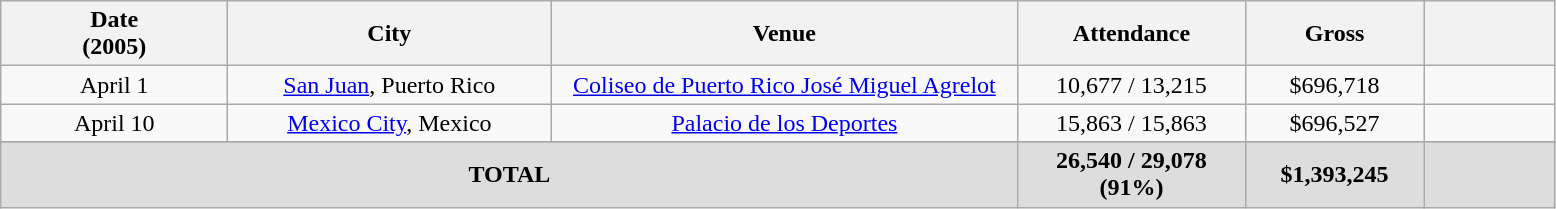<table class="wikitable sortable plainrowheaders" style="text-align:center;">
<tr>
<th scope="col" style="width:9em;">Date<br>(2005)</th>
<th scope="col" style="width:13em;">City</th>
<th scope="col" style="width:19em;">Venue</th>
<th scope="col" style="width:9em;">Attendance</th>
<th scope="col" style="width:7em;">Gross</th>
<th scope="col" style="width:5em;" class="unsortable"></th>
</tr>
<tr>
<td>April 1</td>
<td><a href='#'>San Juan</a>, Puerto Rico</td>
<td><a href='#'>Coliseo de Puerto Rico José Miguel Agrelot</a></td>
<td>10,677 / 13,215</td>
<td>$696,718</td>
<td></td>
</tr>
<tr>
<td>April 10</td>
<td><a href='#'>Mexico City</a>, Mexico</td>
<td><a href='#'>Palacio de los Deportes</a></td>
<td>15,863 / 15,863</td>
<td>$696,527</td>
<td></td>
</tr>
<tr>
</tr>
<tr style="background:#ddd;">
<td colspan="3"><strong>TOTAL</strong></td>
<td><strong>26,540 / 29,078 (91%)</strong></td>
<td><strong>$1,393,245</strong></td>
<td></td>
</tr>
</table>
